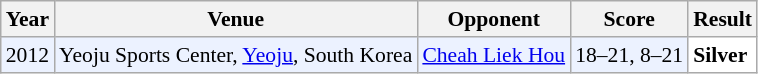<table class="sortable wikitable" style="font-size: 90%;">
<tr>
<th>Year</th>
<th>Venue</th>
<th>Opponent</th>
<th>Score</th>
<th>Result</th>
</tr>
<tr style="background:#ECF2FF">
<td align="center">2012</td>
<td align="left">Yeoju Sports Center, <a href='#'>Yeoju</a>, South Korea</td>
<td align="left"> <a href='#'>Cheah Liek Hou</a></td>
<td align="left">18–21, 8–21</td>
<td style="text-align:left; background:white"> <strong>Silver</strong></td>
</tr>
</table>
